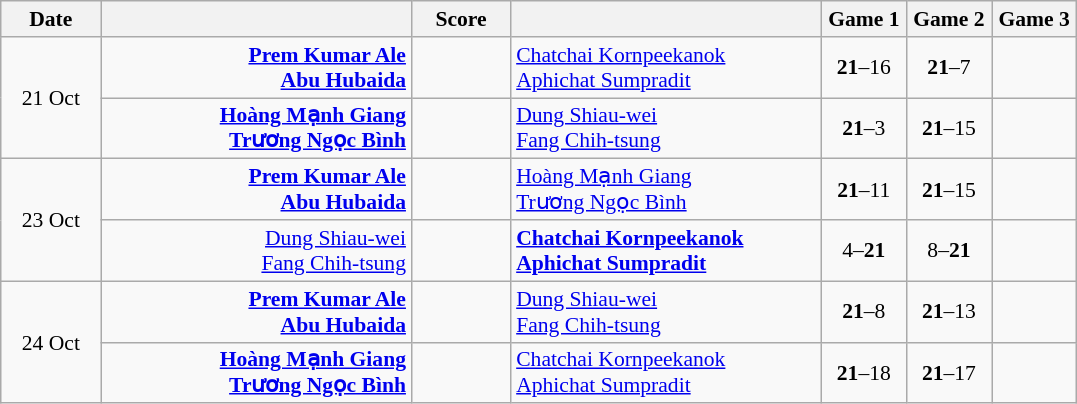<table class="wikitable" style="text-align:center; font-size:90% ">
<tr>
<th width="60">Date</th>
<th align="right" width="200"></th>
<th width="60">Score</th>
<th align="left" width="200"></th>
<th width="50">Game 1</th>
<th width="50">Game 2</th>
<th width="50">Game 3</th>
</tr>
<tr>
<td rowspan="2">21 Oct</td>
<td align="right"><strong><a href='#'>Prem Kumar Ale</a> <br><a href='#'>Abu Hubaida</a> </strong></td>
<td align="center"></td>
<td align="left"> <a href='#'>Chatchai Kornpeekanok</a><br> <a href='#'>Aphichat Sumpradit</a></td>
<td><strong>21</strong>–16</td>
<td><strong>21</strong>–7</td>
<td></td>
</tr>
<tr>
<td align="right"><strong><a href='#'>Hoàng Mạnh Giang</a> <br><a href='#'>Trương Ngọc Bình</a> </strong></td>
<td align="center"></td>
<td align="left"> <a href='#'>Dung Shiau-wei</a><br> <a href='#'>Fang Chih-tsung</a></td>
<td><strong>21</strong>–3</td>
<td><strong>21</strong>–15</td>
<td></td>
</tr>
<tr>
<td rowspan="2">23 Oct</td>
<td align="right"><strong><a href='#'>Prem Kumar Ale</a> <br><a href='#'>Abu Hubaida</a> </strong></td>
<td align="center"></td>
<td align="left"> <a href='#'>Hoàng Mạnh Giang</a><br> <a href='#'>Trương Ngọc Bình</a></td>
<td><strong>21</strong>–11</td>
<td><strong>21</strong>–15</td>
<td></td>
</tr>
<tr>
<td align="right"><a href='#'>Dung Shiau-wei</a> <br><a href='#'>Fang Chih-tsung</a> </td>
<td align="center"></td>
<td align="left"><strong> <a href='#'>Chatchai Kornpeekanok</a><br> <a href='#'>Aphichat Sumpradit</a></strong></td>
<td>4–<strong>21</strong></td>
<td>8–<strong>21</strong></td>
<td></td>
</tr>
<tr>
<td rowspan="2">24 Oct</td>
<td align="right"><strong><a href='#'>Prem Kumar Ale</a> <br><a href='#'>Abu Hubaida</a> </strong></td>
<td align="center"></td>
<td align="left"> <a href='#'>Dung Shiau-wei</a><br> <a href='#'>Fang Chih-tsung</a></td>
<td><strong>21</strong>–8</td>
<td><strong>21</strong>–13</td>
<td></td>
</tr>
<tr>
<td align="right"><strong><a href='#'>Hoàng Mạnh Giang</a> <br><a href='#'>Trương Ngọc Bình</a> </strong></td>
<td align="center"></td>
<td align="left"> <a href='#'>Chatchai Kornpeekanok</a><br> <a href='#'>Aphichat Sumpradit</a></td>
<td><strong>21</strong>–18</td>
<td><strong>21</strong>–17</td>
<td></td>
</tr>
</table>
